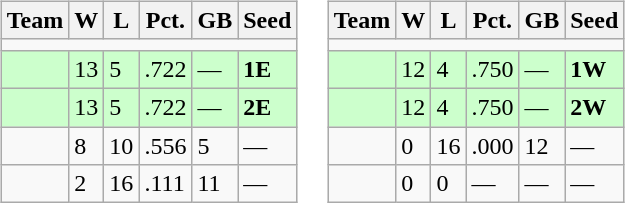<table>
<tr>
<td><br><table class=wikitable>
<tr>
<th>Team</th>
<th>W</th>
<th>L</th>
<th>Pct.</th>
<th>GB</th>
<th>Seed</th>
</tr>
<tr>
<td colspan=6></td>
</tr>
<tr bgcolor=ccffcc>
<td></td>
<td>13</td>
<td>5</td>
<td>.722</td>
<td>—</td>
<td><strong>1E</strong></td>
</tr>
<tr bgcolor=ccffcc>
<td></td>
<td>13</td>
<td>5</td>
<td>.722</td>
<td>—</td>
<td><strong>2E</strong></td>
</tr>
<tr>
<td></td>
<td>8</td>
<td>10</td>
<td>.556</td>
<td>5</td>
<td>—</td>
</tr>
<tr>
<td></td>
<td>2</td>
<td>16</td>
<td>.111</td>
<td>11</td>
<td>—</td>
</tr>
</table>
</td>
<td><br><table class="wikitable">
<tr>
<th>Team</th>
<th>W</th>
<th>L</th>
<th>Pct.</th>
<th>GB</th>
<th>Seed</th>
</tr>
<tr>
<td colspan=6></td>
</tr>
<tr bgcolor=ccffcc>
<td></td>
<td>12</td>
<td>4</td>
<td>.750</td>
<td>—</td>
<td><strong>1W</strong></td>
</tr>
<tr bgcolor=ccffcc>
<td></td>
<td>12</td>
<td>4</td>
<td>.750</td>
<td>—</td>
<td><strong>2W</strong></td>
</tr>
<tr>
<td></td>
<td>0</td>
<td>16</td>
<td>.000</td>
<td>12</td>
<td>—</td>
</tr>
<tr>
<td></td>
<td>0</td>
<td>0</td>
<td>—</td>
<td>—</td>
<td>—</td>
</tr>
</table>
</td>
</tr>
</table>
